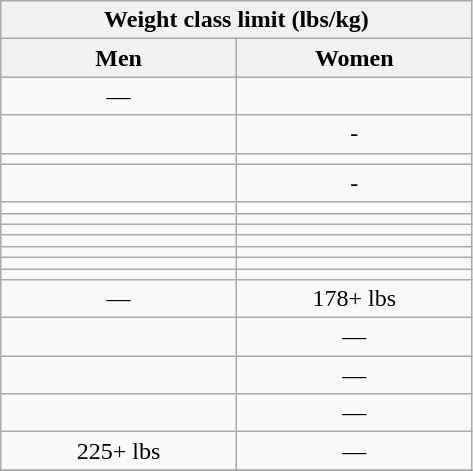<table class="wikitable" style="text-align: center;">
<tr>
<th ! colspan="2">Weight class limit (lbs/kg)</th>
</tr>
<tr>
<th style="width:30%">Men</th>
<th style="width:30%">Women</th>
</tr>
<tr>
<td>—</td>
<td></td>
</tr>
<tr>
<td></td>
<td>-</td>
</tr>
<tr>
<td></td>
<td></td>
</tr>
<tr>
<td></td>
<td>-</td>
</tr>
<tr>
<td></td>
<td></td>
</tr>
<tr>
<td></td>
<td></td>
</tr>
<tr>
<td></td>
<td></td>
</tr>
<tr>
<td></td>
<td></td>
</tr>
<tr>
<td></td>
<td></td>
</tr>
<tr>
<td></td>
<td></td>
</tr>
<tr>
<td></td>
<td></td>
</tr>
<tr>
<td>—</td>
<td>178+ lbs</td>
</tr>
<tr>
<td></td>
<td>—</td>
</tr>
<tr>
<td></td>
<td>—</td>
</tr>
<tr>
<td></td>
<td>—</td>
</tr>
<tr>
<td>225+ lbs</td>
<td>—</td>
</tr>
<tr>
</tr>
</table>
